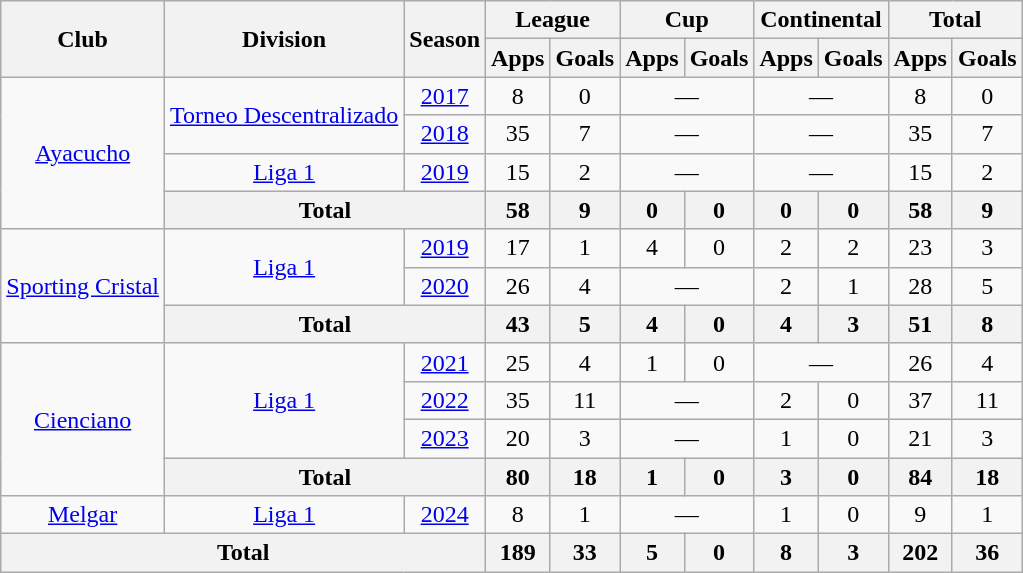<table class="wikitable" style="text-align:center">
<tr>
<th rowspan="2">Club</th>
<th rowspan="2">Division</th>
<th rowspan="2">Season</th>
<th colspan="2">League</th>
<th colspan="2">Cup</th>
<th colspan="2">Continental</th>
<th colspan="2">Total</th>
</tr>
<tr>
<th>Apps</th>
<th>Goals</th>
<th>Apps</th>
<th>Goals</th>
<th>Apps</th>
<th>Goals</th>
<th>Apps</th>
<th>Goals</th>
</tr>
<tr>
<td rowspan="4"><a href='#'>Ayacucho</a></td>
<td rowspan="2"><a href='#'>Torneo Descentralizado</a></td>
<td><a href='#'>2017</a></td>
<td>8</td>
<td>0</td>
<td colspan="2">—</td>
<td colspan="2">—</td>
<td>8</td>
<td>0</td>
</tr>
<tr>
<td><a href='#'>2018</a></td>
<td>35</td>
<td>7</td>
<td colspan="2">—</td>
<td colspan="2">—</td>
<td>35</td>
<td>7</td>
</tr>
<tr>
<td><a href='#'>Liga 1</a></td>
<td><a href='#'>2019</a></td>
<td>15</td>
<td>2</td>
<td colspan="2">—</td>
<td colspan="2">—</td>
<td>15</td>
<td>2</td>
</tr>
<tr>
<th colspan="2">Total</th>
<th>58</th>
<th>9</th>
<th>0</th>
<th>0</th>
<th>0</th>
<th>0</th>
<th>58</th>
<th>9</th>
</tr>
<tr>
<td rowspan="3"><a href='#'>Sporting Cristal</a></td>
<td rowspan="2"><a href='#'>Liga 1</a></td>
<td><a href='#'>2019</a></td>
<td>17</td>
<td>1</td>
<td>4</td>
<td>0</td>
<td>2</td>
<td>2</td>
<td>23</td>
<td>3</td>
</tr>
<tr>
<td><a href='#'>2020</a></td>
<td>26</td>
<td>4</td>
<td colspan="2">—</td>
<td>2</td>
<td>1</td>
<td>28</td>
<td>5</td>
</tr>
<tr>
<th colspan="2">Total</th>
<th>43</th>
<th>5</th>
<th>4</th>
<th>0</th>
<th>4</th>
<th>3</th>
<th>51</th>
<th>8</th>
</tr>
<tr>
<td rowspan="4"><a href='#'>Cienciano</a></td>
<td rowspan="3"><a href='#'>Liga 1</a></td>
<td><a href='#'>2021</a></td>
<td>25</td>
<td>4</td>
<td>1</td>
<td>0</td>
<td colspan="2">—</td>
<td>26</td>
<td>4</td>
</tr>
<tr>
<td><a href='#'>2022</a></td>
<td>35</td>
<td>11</td>
<td colspan="2">—</td>
<td>2</td>
<td>0</td>
<td>37</td>
<td>11</td>
</tr>
<tr>
<td><a href='#'>2023</a></td>
<td>20</td>
<td>3</td>
<td colspan="2">—</td>
<td>1</td>
<td>0</td>
<td>21</td>
<td>3</td>
</tr>
<tr>
<th colspan="2">Total</th>
<th>80</th>
<th>18</th>
<th>1</th>
<th>0</th>
<th>3</th>
<th>0</th>
<th>84</th>
<th>18</th>
</tr>
<tr>
<td><a href='#'>Melgar</a></td>
<td><a href='#'>Liga 1</a></td>
<td><a href='#'>2024</a></td>
<td>8</td>
<td>1</td>
<td colspan="2">—</td>
<td>1</td>
<td>0</td>
<td>9</td>
<td>1</td>
</tr>
<tr>
<th colspan="3">Total</th>
<th>189</th>
<th>33</th>
<th>5</th>
<th>0</th>
<th>8</th>
<th>3</th>
<th>202</th>
<th>36</th>
</tr>
</table>
